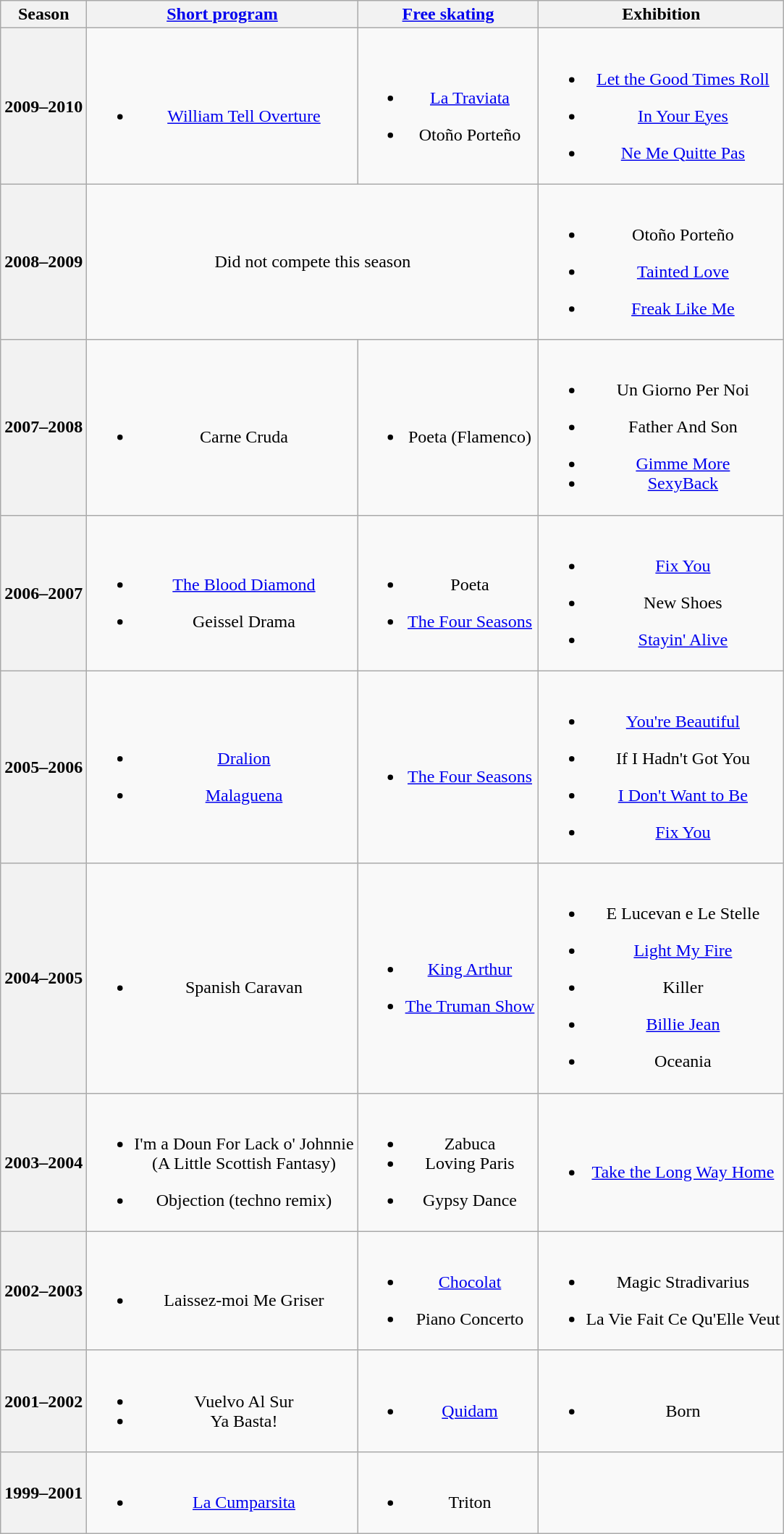<table class="wikitable" style="text-align:center">
<tr>
<th>Season</th>
<th><a href='#'>Short program</a></th>
<th><a href='#'>Free skating</a></th>
<th>Exhibition</th>
</tr>
<tr>
<th>2009–2010 <br></th>
<td><br><ul><li><a href='#'>William Tell Overture</a> <br></li></ul></td>
<td><br><ul><li><a href='#'>La Traviata</a> <br></li></ul><ul><li>Otoño Porteño <br></li></ul></td>
<td><br><ul><li><a href='#'>Let the Good Times Roll</a> <br></li></ul><ul><li><a href='#'>In Your Eyes</a> <br></li></ul><ul><li><a href='#'>Ne Me Quitte Pas</a> <br></li></ul></td>
</tr>
<tr>
<th>2008–2009 <br></th>
<td align=centre colspan=2>Did not compete this season</td>
<td><br><ul><li>Otoño Porteño <br></li></ul><ul><li><a href='#'>Tainted Love</a> <br></li></ul><ul><li><a href='#'>Freak Like Me</a> <br></li></ul></td>
</tr>
<tr>
<th>2007–2008 <br></th>
<td><br><ul><li>Carne Cruda <br></li></ul></td>
<td><br><ul><li>Poeta (Flamenco) <br></li></ul></td>
<td><br><ul><li>Un Giorno Per Noi <br></li></ul><ul><li>Father And Son <br></li></ul><ul><li><a href='#'>Gimme More</a></li><li><a href='#'>SexyBack</a> <br></li></ul></td>
</tr>
<tr>
<th>2006–2007 <br></th>
<td><br><ul><li><a href='#'>The Blood Diamond</a> <br></li></ul><ul><li>Geissel Drama <br></li></ul></td>
<td><br><ul><li>Poeta <br></li></ul><ul><li><a href='#'>The Four Seasons</a> <br></li></ul></td>
<td><br><ul><li><a href='#'>Fix You</a> <br></li></ul><ul><li>New Shoes <br></li></ul><ul><li><a href='#'>Stayin' Alive</a> <br></li></ul></td>
</tr>
<tr>
<th>2005–2006 <br></th>
<td><br><ul><li><a href='#'>Dralion</a> <br></li></ul><ul><li><a href='#'>Malaguena</a> <br></li></ul></td>
<td><br><ul><li><a href='#'>The Four Seasons</a> <br></li></ul></td>
<td><br><ul><li><a href='#'>You're Beautiful</a> <br></li></ul><ul><li>If I Hadn't Got You <br></li></ul><ul><li><a href='#'>I Don't Want to Be</a> <br></li></ul><ul><li><a href='#'>Fix You</a> <br></li></ul></td>
</tr>
<tr>
<th>2004–2005 <br></th>
<td><br><ul><li>Spanish Caravan <br></li></ul></td>
<td><br><ul><li><a href='#'>King Arthur</a> <br></li></ul><ul><li><a href='#'>The Truman Show</a> <br></li></ul></td>
<td><br><ul><li>E Lucevan e Le Stelle <br></li></ul><ul><li><a href='#'>Light My Fire</a> <br></li></ul><ul><li>Killer <br></li></ul><ul><li><a href='#'>Billie Jean</a> <br></li></ul><ul><li>Oceania <br></li></ul></td>
</tr>
<tr>
<th>2003–2004 <br></th>
<td><br><ul><li>I'm a Doun For Lack o' Johnnie <br> (A Little Scottish Fantasy) <br></li></ul><ul><li>Objection (techno remix) <br></li></ul></td>
<td><br><ul><li>Zabuca <br></li><li>Loving Paris <br></li></ul><ul><li>Gypsy Dance <br></li></ul></td>
<td><br><ul><li><a href='#'>Take the Long Way Home</a> <br></li></ul></td>
</tr>
<tr>
<th>2002–2003 <br></th>
<td><br><ul><li>Laissez-moi Me Griser <br></li></ul></td>
<td><br><ul><li><a href='#'>Chocolat</a> <br></li></ul><ul><li>Piano Concerto <br></li></ul></td>
<td><br><ul><li>Magic Stradivarius <br></li></ul><ul><li>La Vie Fait Ce Qu'Elle Veut <br></li></ul></td>
</tr>
<tr>
<th>2001–2002 <br></th>
<td><br><ul><li>Vuelvo Al Sur</li><li>Ya Basta! <br></li></ul></td>
<td><br><ul><li><a href='#'>Quidam</a> <br></li></ul></td>
<td><br><ul><li>Born <br></li></ul></td>
</tr>
<tr>
<th>1999–2001 <br></th>
<td><br><ul><li><a href='#'>La Cumparsita</a> <br></li></ul></td>
<td><br><ul><li>Triton <br></li></ul></td>
<td></td>
</tr>
</table>
